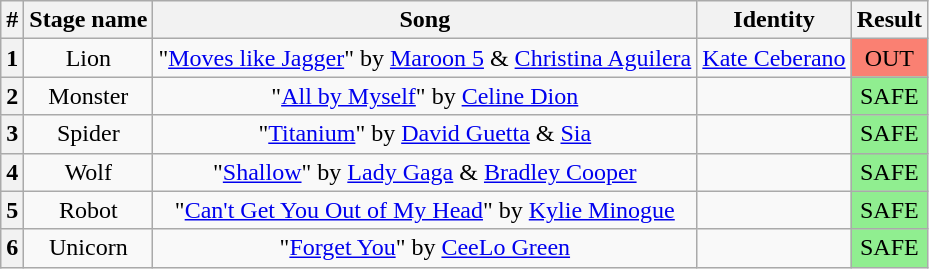<table class="wikitable plainrowheaders" style="text-align: center;">
<tr>
<th>#</th>
<th>Stage name</th>
<th>Song</th>
<th>Identity</th>
<th>Result</th>
</tr>
<tr>
<th>1</th>
<td>Lion</td>
<td>"<a href='#'>Moves like Jagger</a>" by <a href='#'>Maroon 5</a> & <a href='#'>Christina Aguilera</a></td>
<td><a href='#'>Kate Ceberano</a></td>
<td bgcolor=salmon>OUT</td>
</tr>
<tr>
<th>2</th>
<td>Monster</td>
<td>"<a href='#'>All by Myself</a>" by <a href='#'>Celine Dion</a></td>
<td></td>
<td bgcolor=lightgreen>SAFE</td>
</tr>
<tr>
<th>3</th>
<td>Spider</td>
<td>"<a href='#'>Titanium</a>" by <a href='#'>David Guetta</a> & <a href='#'>Sia</a></td>
<td></td>
<td bgcolor=lightgreen>SAFE</td>
</tr>
<tr>
<th>4</th>
<td>Wolf</td>
<td>"<a href='#'>Shallow</a>" by <a href='#'>Lady Gaga</a> & <a href='#'>Bradley Cooper</a></td>
<td></td>
<td bgcolor=lightgreen>SAFE</td>
</tr>
<tr>
<th>5</th>
<td>Robot</td>
<td>"<a href='#'>Can't Get You Out of My Head</a>" by <a href='#'>Kylie Minogue</a></td>
<td></td>
<td bgcolor=lightgreen>SAFE</td>
</tr>
<tr>
<th>6</th>
<td>Unicorn</td>
<td>"<a href='#'>Forget You</a>" by <a href='#'>CeeLo Green</a></td>
<td></td>
<td bgcolor=lightgreen>SAFE</td>
</tr>
</table>
